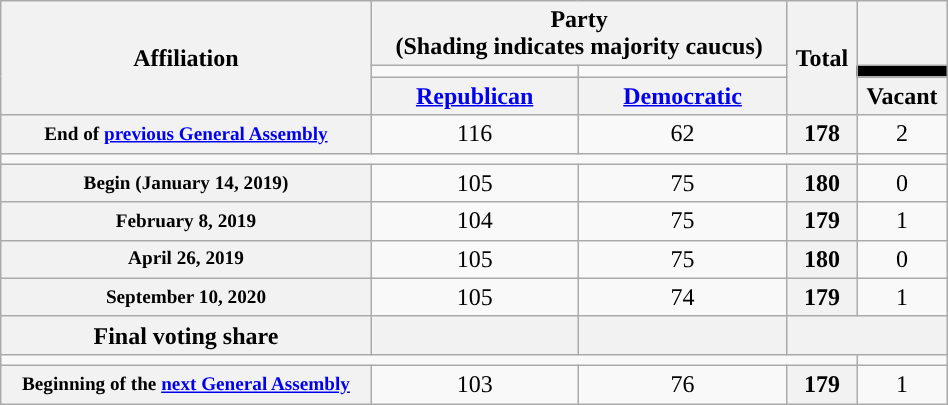<table class="wikitable" style="text-align:center; width:50%">
<tr>
<th rowspan="3">Affiliation</th>
<th colspan="2">Party<div>(Shading indicates majority caucus)</div></th>
<th rowspan="3">Total</th>
<th></th>
</tr>
<tr style="height:5px">
<td style="background-color:"></td>
<td style="background-color:"></td>
<td style="background-color:black"></td>
</tr>
<tr>
<th><a href='#'>Republican</a></th>
<th><a href='#'>Democratic</a></th>
<th>Vacant</th>
</tr>
<tr>
<th style="font-size:80%">End of <a href='#'>previous General Assembly</a></th>
<td>116</td>
<td>62</td>
<th>178</th>
<td>2</td>
</tr>
<tr>
<td colspan="4"></td>
</tr>
<tr>
<th nowrap="" style="font-size:80%">Begin (January 14, 2019)</th>
<td>105</td>
<td>75</td>
<th>180</th>
<td>0</td>
</tr>
<tr>
<th nowrap="" style="font-size:80%">February 8, 2019</th>
<td>104</td>
<td>75</td>
<th>179</th>
<td>1</td>
</tr>
<tr>
<th nowrap="" style="font-size:80%">April 26, 2019</th>
<td>105</td>
<td>75</td>
<th>180</th>
<td>0</td>
</tr>
<tr>
<th nowrap="" style="font-size:80%">September 10, 2020</th>
<td>105</td>
<td>74</td>
<th>179</th>
<td>1</td>
</tr>
<tr>
<th>Final voting share</th>
<th colspan="1" ></th>
<th></th>
<th colspan="2"></th>
</tr>
<tr>
<td colspan="4"></td>
</tr>
<tr>
<th style="font-size:80%">Beginning of the <a href='#'>next General Assembly</a></th>
<td>103</td>
<td>76</td>
<th>179</th>
<td>1</td>
</tr>
</table>
